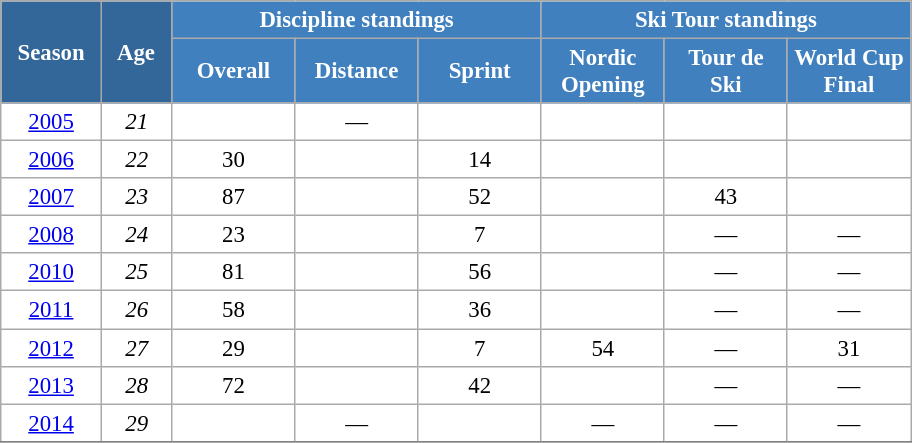<table class="wikitable" style="font-size:95%; text-align:center; border:grey solid 1px; border-collapse:collapse; background:#ffffff;">
<tr>
<th style="background-color:#369; color:white; width:60px;" rowspan="2"> Season </th>
<th style="background-color:#369; color:white; width:40px;" rowspan="2"> Age </th>
<th style="background-color:#4180be; color:white;" colspan="3">Discipline standings</th>
<th style="background-color:#4180be; color:white;" colspan="3">Ski Tour standings</th>
</tr>
<tr>
<th style="background-color:#4180be; color:white; width:75px;">Overall</th>
<th style="background-color:#4180be; color:white; width:75px;">Distance</th>
<th style="background-color:#4180be; color:white; width:75px;">Sprint</th>
<th style="background-color:#4180be; color:white; width:75px;">Nordic<br>Opening</th>
<th style="background-color:#4180be; color:white; width:75px;">Tour de<br>Ski</th>
<th style="background-color:#4180be; color:white; width:75px;">World Cup<br>Final</th>
</tr>
<tr>
<td><a href='#'>2005</a></td>
<td><em>21</em></td>
<td></td>
<td>—</td>
<td></td>
<td></td>
<td></td>
<td></td>
</tr>
<tr>
<td><a href='#'>2006</a></td>
<td><em>22</em></td>
<td>30</td>
<td></td>
<td>14</td>
<td></td>
<td></td>
<td></td>
</tr>
<tr>
<td><a href='#'>2007</a></td>
<td><em>23</em></td>
<td>87</td>
<td></td>
<td>52</td>
<td></td>
<td>43</td>
<td></td>
</tr>
<tr>
<td><a href='#'>2008</a></td>
<td><em>24</em></td>
<td>23</td>
<td></td>
<td>7</td>
<td></td>
<td>—</td>
<td>—</td>
</tr>
<tr>
<td><a href='#'>2010</a></td>
<td><em>25</em></td>
<td>81</td>
<td></td>
<td>56</td>
<td></td>
<td>—</td>
<td>—</td>
</tr>
<tr>
<td><a href='#'>2011</a></td>
<td><em>26</em></td>
<td>58</td>
<td></td>
<td>36</td>
<td></td>
<td>—</td>
<td>—</td>
</tr>
<tr>
<td><a href='#'>2012</a></td>
<td><em>27</em></td>
<td>29</td>
<td></td>
<td>7</td>
<td>54</td>
<td>—</td>
<td>31</td>
</tr>
<tr>
<td><a href='#'>2013</a></td>
<td><em>28</em></td>
<td>72</td>
<td></td>
<td>42</td>
<td></td>
<td>—</td>
<td>—</td>
</tr>
<tr>
<td><a href='#'>2014</a></td>
<td><em>29</em></td>
<td></td>
<td>—</td>
<td></td>
<td>—</td>
<td>—</td>
<td>—</td>
</tr>
<tr>
</tr>
</table>
